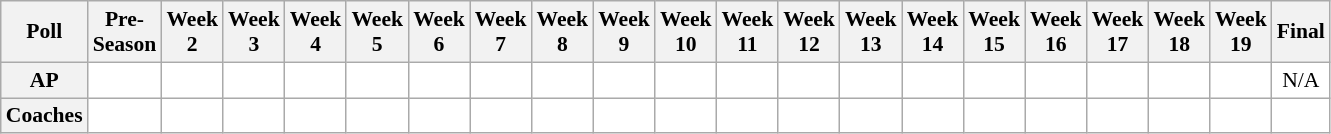<table class="wikitable" style="white-space:nowrap;font-size:90%">
<tr>
<th>Poll</th>
<th>Pre-<br>Season</th>
<th>Week<br>2</th>
<th>Week<br>3</th>
<th>Week<br>4</th>
<th>Week<br>5</th>
<th>Week<br>6</th>
<th>Week<br>7</th>
<th>Week<br>8</th>
<th>Week<br>9</th>
<th>Week<br>10</th>
<th>Week<br>11</th>
<th>Week<br>12</th>
<th>Week<br>13</th>
<th>Week<br>14</th>
<th>Week<br>15</th>
<th>Week<br>16</th>
<th>Week<br>17</th>
<th>Week<br>18</th>
<th>Week<br>19</th>
<th>Final</th>
</tr>
<tr style="text-align:center;">
<th>AP</th>
<td style="background:#FFF;"></td>
<td style="background:#FFF;"></td>
<td style="background:#FFF;"></td>
<td style="background:#FFF;"></td>
<td style="background:#FFF;"></td>
<td style="background:#FFF;"></td>
<td style="background:#FFF;"></td>
<td style="background:#FFF;"></td>
<td style="background:#FFF;"></td>
<td style="background:#FFF;"></td>
<td style="background:#FFF;"></td>
<td style="background:#FFF;"></td>
<td style="background:#FFF;"></td>
<td style="background:#FFF;"></td>
<td style="background:#FFF;"></td>
<td style="background:#FFF;"></td>
<td style="background:#FFF;"></td>
<td style="background:#FFF;"></td>
<td style="background:#FFF;"></td>
<td style="background:#FFF;">N/A</td>
</tr>
<tr style="text-align:center;">
<th>Coaches</th>
<td style="background:#FFF;"></td>
<td style="background:#FFF;"></td>
<td style="background:#FFF;"></td>
<td style="background:#FFF;"></td>
<td style="background:#FFF;"></td>
<td style="background:#FFF;"></td>
<td style="background:#FFF;"></td>
<td style="background:#FFF;"></td>
<td style="background:#FFF;"></td>
<td style="background:#FFF;"></td>
<td style="background:#FFF;"></td>
<td style="background:#FFF;"></td>
<td style="background:#FFF;"></td>
<td style="background:#FFF;"></td>
<td style="background:#FFF;"></td>
<td style="background:#FFF;"></td>
<td style="background:#FFF;"></td>
<td style="background:#FFF;"></td>
<td style="background:#FFF;"></td>
<td style="background:#FFF;"></td>
</tr>
</table>
